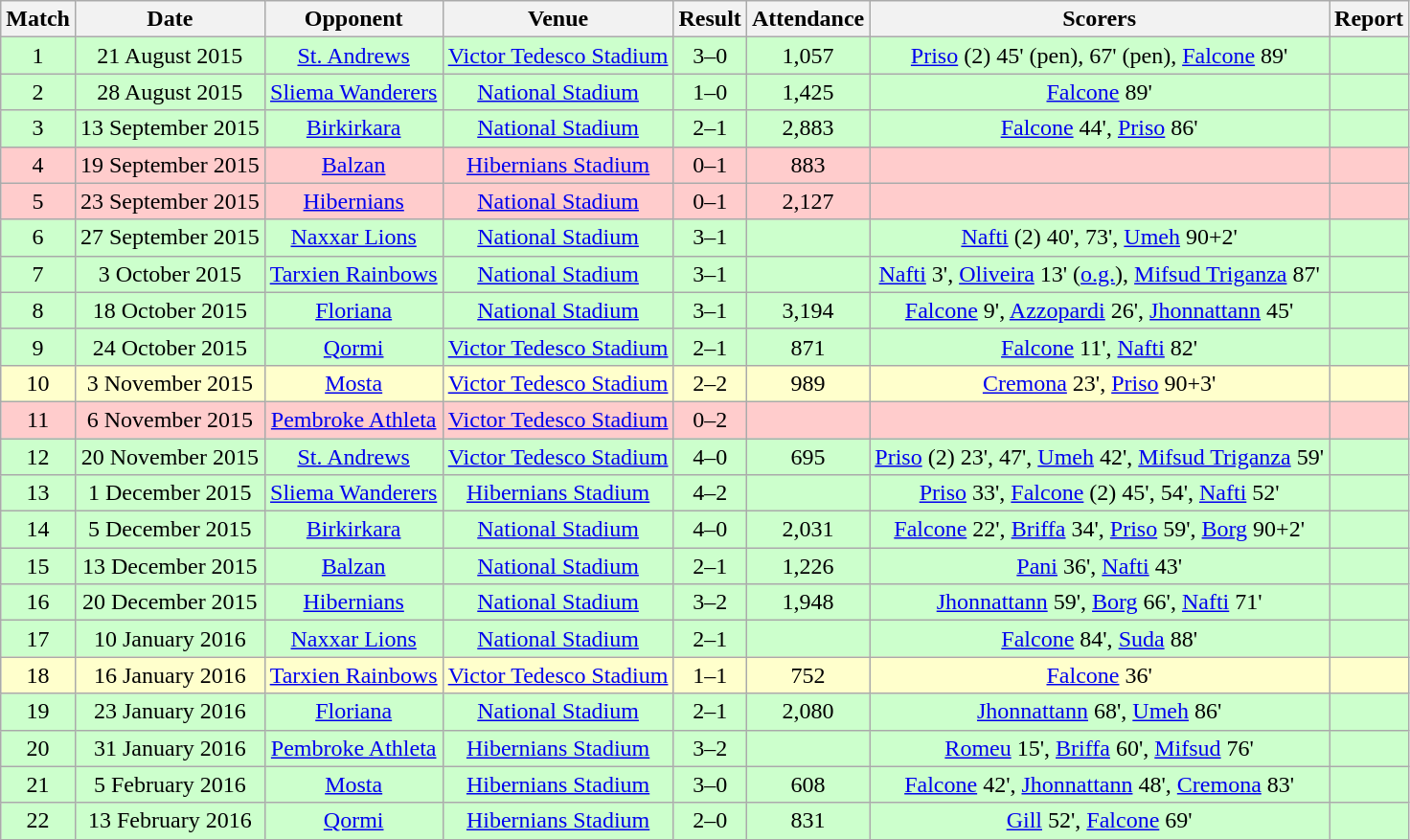<table class="wikitable"|ordenable=si style="font-size:100%; text-align:center">
<tr>
<th>Match</th>
<th>Date</th>
<th>Opponent</th>
<th>Venue</th>
<th>Result</th>
<th>Attendance</th>
<th>Scorers</th>
<th>Report</th>
</tr>
<tr style="background: #CCFFCC;">
<td>1</td>
<td>21 August 2015</td>
<td><a href='#'>St. Andrews</a></td>
<td><a href='#'>Victor Tedesco Stadium</a></td>
<td>3–0</td>
<td>1,057</td>
<td><a href='#'>Priso</a> (2) 45' (pen), 67' (pen), <a href='#'>Falcone</a> 89'</td>
<td></td>
</tr>
<tr style="background: #CCFFCC;">
<td>2</td>
<td>28 August 2015</td>
<td><a href='#'>Sliema Wanderers</a></td>
<td><a href='#'>National Stadium</a></td>
<td>1–0</td>
<td>1,425</td>
<td><a href='#'>Falcone</a> 89'</td>
<td></td>
</tr>
<tr style="background: #CCFFCC;">
<td>3</td>
<td>13 September 2015</td>
<td><a href='#'>Birkirkara</a></td>
<td><a href='#'>National Stadium</a></td>
<td>2–1</td>
<td>2,883</td>
<td><a href='#'>Falcone</a> 44', <a href='#'>Priso</a> 86'</td>
<td></td>
</tr>
<tr style="background: #FFCCCC;">
<td>4</td>
<td>19 September 2015</td>
<td><a href='#'>Balzan</a></td>
<td><a href='#'>Hibernians Stadium</a></td>
<td>0–1</td>
<td>883</td>
<td></td>
<td></td>
</tr>
<tr style="background: #FFCCCC;">
<td>5</td>
<td>23 September 2015</td>
<td><a href='#'>Hibernians</a></td>
<td><a href='#'>National Stadium</a></td>
<td>0–1</td>
<td>2,127</td>
<td></td>
<td></td>
</tr>
<tr style="background: #CCFFCC;">
<td>6</td>
<td>27 September 2015</td>
<td><a href='#'>Naxxar Lions</a></td>
<td><a href='#'>National Stadium</a></td>
<td>3–1</td>
<td></td>
<td><a href='#'>Nafti</a> (2) 40', 73', <a href='#'>Umeh</a> 90+2'</td>
<td></td>
</tr>
<tr style="background: #CCFFCC;">
<td>7</td>
<td>3 October 2015</td>
<td><a href='#'>Tarxien Rainbows</a></td>
<td><a href='#'>National Stadium</a></td>
<td>3–1</td>
<td></td>
<td><a href='#'>Nafti</a> 3', <a href='#'>Oliveira</a> 13' (<a href='#'>o.g.</a>), <a href='#'>Mifsud Triganza</a> 87'</td>
<td></td>
</tr>
<tr style="background: #CCFFCC;">
<td>8</td>
<td>18 October 2015</td>
<td><a href='#'>Floriana</a></td>
<td><a href='#'>National Stadium</a></td>
<td>3–1</td>
<td>3,194</td>
<td><a href='#'>Falcone</a> 9', <a href='#'>Azzopardi</a> 26', <a href='#'>Jhonnattann</a> 45'</td>
<td></td>
</tr>
<tr style="background: #CCFFCC;">
<td>9</td>
<td>24 October 2015</td>
<td><a href='#'>Qormi</a></td>
<td><a href='#'>Victor Tedesco Stadium</a></td>
<td>2–1</td>
<td>871</td>
<td><a href='#'>Falcone</a> 11', <a href='#'>Nafti</a> 82'</td>
<td></td>
</tr>
<tr style="background: #FFFFCC;">
<td>10</td>
<td>3 November 2015</td>
<td><a href='#'>Mosta</a></td>
<td><a href='#'>Victor Tedesco Stadium</a></td>
<td>2–2</td>
<td>989</td>
<td><a href='#'>Cremona</a> 23', <a href='#'>Priso</a> 90+3'</td>
<td></td>
</tr>
<tr style="background: #FFCCCC;">
<td>11</td>
<td>6 November 2015</td>
<td><a href='#'>Pembroke Athleta</a></td>
<td><a href='#'>Victor Tedesco Stadium</a></td>
<td>0–2</td>
<td></td>
<td></td>
<td></td>
</tr>
<tr style="background: #CCFFCC;">
<td>12</td>
<td>20 November 2015</td>
<td><a href='#'>St. Andrews</a></td>
<td><a href='#'>Victor Tedesco Stadium</a></td>
<td>4–0</td>
<td>695</td>
<td><a href='#'>Priso</a> (2) 23', 47', <a href='#'>Umeh</a> 42', <a href='#'>Mifsud Triganza</a> 59'</td>
<td></td>
</tr>
<tr style="background: #CCFFCC;">
<td>13</td>
<td>1 December 2015</td>
<td><a href='#'>Sliema Wanderers</a></td>
<td><a href='#'>Hibernians Stadium</a></td>
<td>4–2</td>
<td></td>
<td><a href='#'>Priso</a> 33', <a href='#'>Falcone</a> (2) 45', 54', <a href='#'>Nafti</a> 52'</td>
<td></td>
</tr>
<tr style="background: #CCFFCC;">
<td>14</td>
<td>5 December 2015</td>
<td><a href='#'>Birkirkara</a></td>
<td><a href='#'>National Stadium</a></td>
<td>4–0</td>
<td>2,031</td>
<td><a href='#'>Falcone</a> 22', <a href='#'>Briffa</a> 34', <a href='#'>Priso</a> 59', <a href='#'>Borg</a> 90+2'</td>
<td></td>
</tr>
<tr style="background: #CCFFCC;">
<td>15</td>
<td>13 December 2015</td>
<td><a href='#'>Balzan</a></td>
<td><a href='#'>National Stadium</a></td>
<td>2–1</td>
<td>1,226</td>
<td><a href='#'>Pani</a> 36', <a href='#'>Nafti</a> 43'</td>
<td></td>
</tr>
<tr style="background: #CCFFCC;">
<td>16</td>
<td>20 December 2015</td>
<td><a href='#'>Hibernians</a></td>
<td><a href='#'>National Stadium</a></td>
<td>3–2</td>
<td>1,948</td>
<td><a href='#'>Jhonnattann</a> 59', <a href='#'>Borg</a> 66', <a href='#'>Nafti</a> 71'</td>
<td></td>
</tr>
<tr style="background: #CCFFCC;">
<td>17</td>
<td>10 January 2016</td>
<td><a href='#'>Naxxar Lions</a></td>
<td><a href='#'>National Stadium</a></td>
<td>2–1</td>
<td></td>
<td><a href='#'>Falcone</a> 84', <a href='#'>Suda</a> 88'</td>
<td></td>
</tr>
<tr style="background: #FFFFCC;">
<td>18</td>
<td>16 January 2016</td>
<td><a href='#'>Tarxien Rainbows</a></td>
<td><a href='#'>Victor Tedesco Stadium</a></td>
<td>1–1</td>
<td>752</td>
<td><a href='#'>Falcone</a> 36'</td>
<td></td>
</tr>
<tr style="background: #CCFFCC;">
<td>19</td>
<td>23 January 2016</td>
<td><a href='#'>Floriana</a></td>
<td><a href='#'>National Stadium</a></td>
<td>2–1</td>
<td>2,080</td>
<td><a href='#'>Jhonnattann</a> 68', <a href='#'>Umeh</a> 86'</td>
<td></td>
</tr>
<tr style="background: #CCFFCC;">
<td>20</td>
<td>31 January 2016</td>
<td><a href='#'>Pembroke Athleta</a></td>
<td><a href='#'>Hibernians Stadium</a></td>
<td>3–2</td>
<td></td>
<td><a href='#'>Romeu</a> 15', <a href='#'>Briffa</a> 60', <a href='#'>Mifsud</a> 76'</td>
<td></td>
</tr>
<tr style="background: #CCFFCC;">
<td>21</td>
<td>5 February 2016</td>
<td><a href='#'>Mosta</a></td>
<td><a href='#'>Hibernians Stadium</a></td>
<td>3–0</td>
<td>608</td>
<td><a href='#'>Falcone</a> 42', <a href='#'>Jhonnattann</a> 48', <a href='#'>Cremona</a> 83'</td>
<td></td>
</tr>
<tr style="background: #CCFFCC;">
<td>22</td>
<td>13 February 2016</td>
<td><a href='#'>Qormi</a></td>
<td><a href='#'>Hibernians Stadium</a></td>
<td>2–0</td>
<td>831</td>
<td><a href='#'>Gill</a> 52', <a href='#'>Falcone</a> 69'</td>
<td></td>
</tr>
</table>
